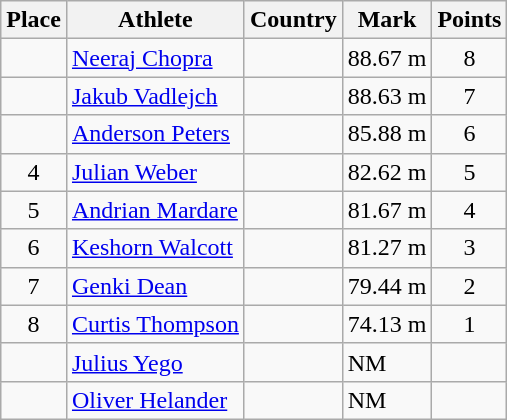<table class="wikitable">
<tr>
<th>Place</th>
<th>Athlete</th>
<th>Country</th>
<th>Mark</th>
<th>Points</th>
</tr>
<tr>
<td align=center></td>
<td><a href='#'>Neeraj Chopra</a></td>
<td></td>
<td>88.67 m</td>
<td align=center>8</td>
</tr>
<tr>
<td align=center></td>
<td><a href='#'>Jakub Vadlejch</a></td>
<td></td>
<td>88.63 m</td>
<td align=center>7</td>
</tr>
<tr>
<td align=center></td>
<td><a href='#'>Anderson Peters</a></td>
<td></td>
<td>85.88 m</td>
<td align=center>6</td>
</tr>
<tr>
<td align=center>4</td>
<td><a href='#'>Julian Weber</a></td>
<td></td>
<td>82.62 m</td>
<td align=center>5</td>
</tr>
<tr>
<td align=center>5</td>
<td><a href='#'>Andrian Mardare</a></td>
<td></td>
<td>81.67 m</td>
<td align=center>4</td>
</tr>
<tr>
<td align=center>6</td>
<td><a href='#'>Keshorn Walcott</a></td>
<td></td>
<td>81.27 m</td>
<td align=center>3</td>
</tr>
<tr>
<td align=center>7</td>
<td><a href='#'>Genki Dean</a></td>
<td></td>
<td>79.44 m</td>
<td align=center>2</td>
</tr>
<tr>
<td align=center>8</td>
<td><a href='#'>Curtis Thompson</a></td>
<td></td>
<td>74.13 m</td>
<td align=center>1</td>
</tr>
<tr>
<td align=center></td>
<td><a href='#'>Julius Yego</a></td>
<td></td>
<td>NM</td>
<td align=center></td>
</tr>
<tr>
<td align=center></td>
<td><a href='#'>Oliver Helander</a></td>
<td></td>
<td>NM</td>
<td align=center></td>
</tr>
</table>
